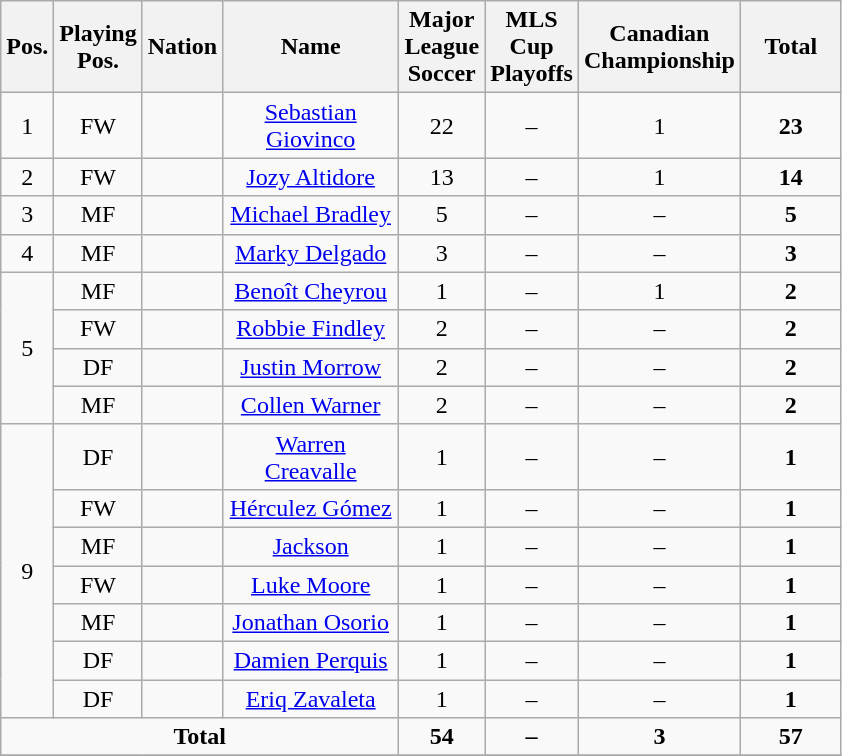<table class="wikitable sortable" style="font-size:100%; text-align:center">
<tr>
<th width=15>Pos.</th>
<th width=15>Playing Pos.</th>
<th width=15>Nation</th>
<th width=110>Name</th>
<th width=50>Major League Soccer</th>
<th width=50>MLS Cup Playoffs</th>
<th width=50>Canadian Championship</th>
<th width=60>Total</th>
</tr>
<tr>
<td>1</td>
<td>FW</td>
<td></td>
<td><a href='#'>Sebastian Giovinco</a></td>
<td>22</td>
<td>–</td>
<td>1</td>
<td><strong>23</strong></td>
</tr>
<tr>
<td>2</td>
<td>FW</td>
<td></td>
<td><a href='#'>Jozy Altidore</a></td>
<td>13</td>
<td>–</td>
<td>1</td>
<td><strong>14</strong></td>
</tr>
<tr>
<td>3</td>
<td>MF</td>
<td></td>
<td><a href='#'>Michael Bradley</a></td>
<td>5</td>
<td>–</td>
<td>–</td>
<td><strong>5</strong></td>
</tr>
<tr>
<td>4</td>
<td>MF</td>
<td></td>
<td><a href='#'>Marky Delgado</a></td>
<td>3</td>
<td>–</td>
<td>–</td>
<td><strong>3</strong></td>
</tr>
<tr>
<td rowspan=4>5</td>
<td>MF</td>
<td></td>
<td><a href='#'>Benoît Cheyrou</a></td>
<td>1</td>
<td>–</td>
<td>1</td>
<td><strong>2</strong></td>
</tr>
<tr>
<td>FW</td>
<td></td>
<td><a href='#'>Robbie Findley</a></td>
<td>2</td>
<td>–</td>
<td>–</td>
<td><strong>2</strong></td>
</tr>
<tr>
<td>DF</td>
<td></td>
<td><a href='#'>Justin Morrow</a></td>
<td>2</td>
<td>–</td>
<td>–</td>
<td><strong>2</strong></td>
</tr>
<tr>
<td>MF</td>
<td></td>
<td><a href='#'>Collen Warner</a></td>
<td>2</td>
<td>–</td>
<td>–</td>
<td><strong>2</strong></td>
</tr>
<tr>
<td rowspan=7>9</td>
<td>DF</td>
<td></td>
<td><a href='#'>Warren Creavalle</a></td>
<td>1</td>
<td>–</td>
<td>–</td>
<td><strong>1</strong></td>
</tr>
<tr>
<td>FW</td>
<td></td>
<td><a href='#'>Hérculez Gómez</a></td>
<td>1</td>
<td>–</td>
<td>–</td>
<td><strong>1</strong></td>
</tr>
<tr>
<td>MF</td>
<td></td>
<td><a href='#'>Jackson</a></td>
<td>1</td>
<td>–</td>
<td>–</td>
<td><strong>1</strong></td>
</tr>
<tr>
<td>FW</td>
<td></td>
<td><a href='#'>Luke Moore</a></td>
<td>1</td>
<td>–</td>
<td>–</td>
<td><strong>1</strong></td>
</tr>
<tr>
<td>MF</td>
<td></td>
<td><a href='#'>Jonathan Osorio</a></td>
<td>1</td>
<td>–</td>
<td>–</td>
<td><strong>1</strong></td>
</tr>
<tr>
<td>DF</td>
<td></td>
<td><a href='#'>Damien Perquis</a></td>
<td>1</td>
<td>–</td>
<td>–</td>
<td><strong>1</strong></td>
</tr>
<tr>
<td>DF</td>
<td></td>
<td><a href='#'>Eriq Zavaleta</a></td>
<td>1</td>
<td>–</td>
<td>–</td>
<td><strong>1</strong></td>
</tr>
<tr>
<td colspan=4><strong>Total</strong></td>
<td><strong>54</strong></td>
<td><strong>–</strong></td>
<td><strong>3</strong></td>
<td><strong>57</strong></td>
</tr>
<tr>
</tr>
</table>
